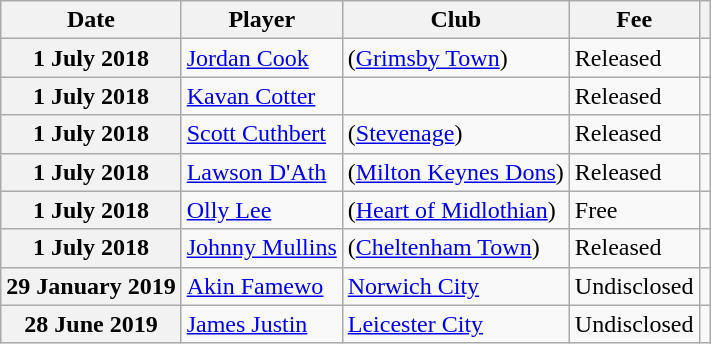<table class="wikitable plainrowheaders">
<tr>
<th scope=col>Date</th>
<th scope=col>Player</th>
<th scope=col>Club</th>
<th scope=col>Fee</th>
<th scope=col class=unsortable></th>
</tr>
<tr>
<th scope=row>1 July 2018</th>
<td><a href='#'>Jordan Cook</a></td>
<td>(<a href='#'>Grimsby Town</a>)</td>
<td>Released</td>
<td style="text-align:center;"></td>
</tr>
<tr>
<th scope=row>1 July 2018</th>
<td><a href='#'>Kavan Cotter</a></td>
<td></td>
<td>Released</td>
<td style="text-align:center;"></td>
</tr>
<tr>
<th scope=row>1 July 2018</th>
<td><a href='#'>Scott Cuthbert</a></td>
<td>(<a href='#'>Stevenage</a>)</td>
<td>Released</td>
<td style="text-align:center;"></td>
</tr>
<tr>
<th scope=row>1 July 2018</th>
<td><a href='#'>Lawson D'Ath</a></td>
<td>(<a href='#'>Milton Keynes Dons</a>)</td>
<td>Released</td>
<td style="text-align:center;"></td>
</tr>
<tr>
<th scope=row>1 July 2018</th>
<td><a href='#'>Olly Lee</a></td>
<td>(<a href='#'>Heart of Midlothian</a>)</td>
<td>Free</td>
<td style="text-align:center;"></td>
</tr>
<tr>
<th scope=row>1 July 2018</th>
<td><a href='#'>Johnny Mullins</a></td>
<td>(<a href='#'>Cheltenham Town</a>)</td>
<td>Released</td>
<td style="text-align:center;"></td>
</tr>
<tr>
<th scope=row>29 January 2019</th>
<td><a href='#'>Akin Famewo</a></td>
<td><a href='#'>Norwich City</a></td>
<td>Undisclosed</td>
<td style="text-align:center;"></td>
</tr>
<tr>
<th scope=row>28 June 2019</th>
<td><a href='#'>James Justin</a></td>
<td><a href='#'>Leicester City</a></td>
<td>Undisclosed</td>
<td style="text-align:center;"></td>
</tr>
</table>
